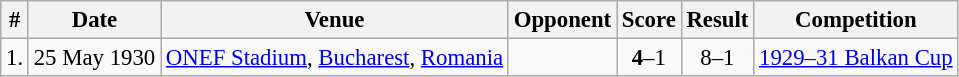<table class="wikitable" style="font-size: 95%;">
<tr>
<th>#</th>
<th>Date</th>
<th>Venue</th>
<th>Opponent</th>
<th>Score</th>
<th>Result</th>
<th>Competition</th>
</tr>
<tr>
<td>1.</td>
<td>25 May 1930</td>
<td><a href='#'>ONEF Stadium</a>, <a href='#'>Bucharest</a>, <a href='#'>Romania</a></td>
<td></td>
<td align="center"><strong>4</strong>–1</td>
<td align="center">8–1</td>
<td><a href='#'>1929–31 Balkan Cup</a></td>
</tr>
</table>
